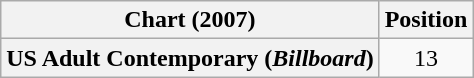<table class="wikitable plainrowheaders" style="text-align:center">
<tr>
<th scope="col">Chart (2007)</th>
<th scope="col">Position</th>
</tr>
<tr>
<th scope="row">US Adult Contemporary (<em>Billboard</em>)</th>
<td>13</td>
</tr>
</table>
